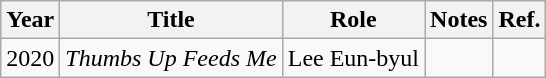<table class="wikitable plainrowheaders" style="text-align:center;">
<tr>
<th>Year</th>
<th>Title</th>
<th>Role</th>
<th>Notes</th>
<th>Ref.</th>
</tr>
<tr>
<td>2020</td>
<td><em>Thumbs Up Feeds Me</em></td>
<td>Lee Eun-byul</td>
<td></td>
<td></td>
</tr>
</table>
